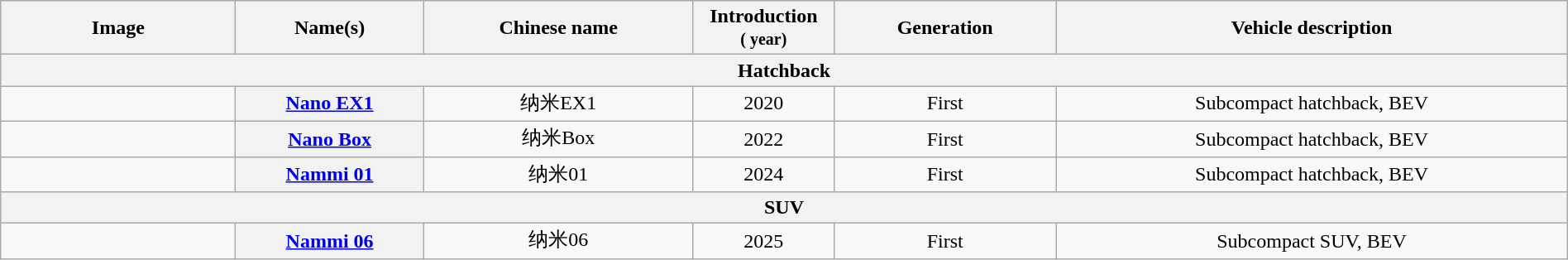<table class="wikitable sortable" style="text-align: center; width: 100%">
<tr>
<th class="unsortable" width="15%">Image</th>
<th class="unsortable" width="12%">Name(s)</th>
<th>Chinese name</th>
<th width="9%">Introduction<br><small>( year)</small></th>
<th>Generation</th>
<th class="unsortable">Vehicle description</th>
</tr>
<tr>
<th colspan="6">Hatchback</th>
</tr>
<tr>
<td></td>
<th><a href='#'>Nano EX1</a></th>
<td>纳米EX1</td>
<td>2020</td>
<td>First</td>
<td>Subcompact hatchback, BEV</td>
</tr>
<tr>
<td></td>
<th><a href='#'>Nano Box</a></th>
<td>纳米Box</td>
<td>2022</td>
<td>First</td>
<td>Subcompact hatchback, BEV</td>
</tr>
<tr>
<td></td>
<th><a href='#'>Nammi 01</a></th>
<td>纳米01</td>
<td>2024</td>
<td>First</td>
<td>Subcompact hatchback, BEV</td>
</tr>
<tr>
<th colspan="6">SUV</th>
</tr>
<tr>
<td></td>
<th><a href='#'>Nammi 06</a></th>
<td>纳米06</td>
<td>2025</td>
<td>First</td>
<td>Subcompact SUV, BEV</td>
</tr>
</table>
